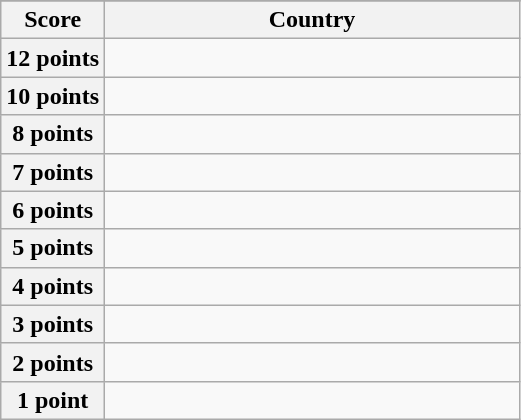<table class="wikitable">
<tr>
</tr>
<tr>
<th scope="col" width="20%">Score</th>
<th scope="col">Country</th>
</tr>
<tr>
<th scope="row">12 points</th>
<td></td>
</tr>
<tr>
<th scope="row">10 points</th>
<td></td>
</tr>
<tr>
<th scope="row">8 points</th>
<td></td>
</tr>
<tr>
<th scope="row">7 points</th>
<td></td>
</tr>
<tr>
<th scope="row">6 points</th>
<td></td>
</tr>
<tr>
<th scope="row">5 points</th>
<td></td>
</tr>
<tr>
<th scope="row">4 points</th>
<td></td>
</tr>
<tr>
<th scope="row">3 points</th>
<td></td>
</tr>
<tr>
<th scope="row">2 points</th>
<td></td>
</tr>
<tr>
<th scope="row">1 point</th>
<td></td>
</tr>
</table>
